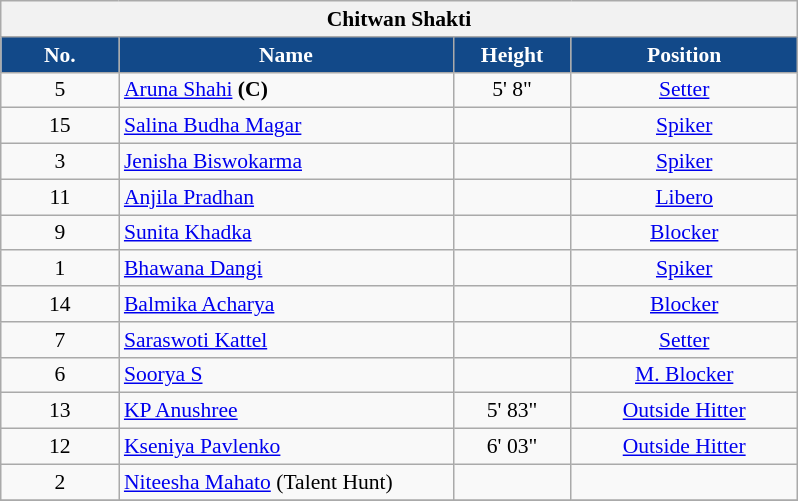<table class="wikitable sortable" style="font-size:90%; text-align:center">
<tr>
<th colspan=5 style="width:30em">Chitwan Shakti</th>
</tr>
<tr>
<th style="width:5em; color:#FFFFFF; background-color:#124989">No.</th>
<th style="width:15em; color:#FFFFFF; background-color:#124989">Name</th>
<th style="width:5em; color:#FFFFFF; background-color:#124989">Height</th>
<th style="width:10em; color:#FFFFFF; background-color:#124989">Position</th>
</tr>
<tr>
<td>5</td>
<td align=left> <a href='#'>Aruna Shahi</a><strong> (C)</strong></td>
<td>5' 8"</td>
<td><a href='#'>Setter</a></td>
</tr>
<tr>
<td>15</td>
<td align=left> <a href='#'>Salina Budha Magar</a></td>
<td></td>
<td><a href='#'>Spiker</a></td>
</tr>
<tr>
<td>3</td>
<td align=left> <a href='#'>Jenisha Biswokarma</a></td>
<td></td>
<td><a href='#'>Spiker</a></td>
</tr>
<tr>
<td>11</td>
<td align=left> <a href='#'>Anjila Pradhan</a></td>
<td></td>
<td><a href='#'>Libero</a></td>
</tr>
<tr>
<td>9</td>
<td align=left> <a href='#'>Sunita Khadka</a></td>
<td></td>
<td><a href='#'>Blocker</a></td>
</tr>
<tr>
<td>1</td>
<td align=left> <a href='#'>Bhawana Dangi</a></td>
<td></td>
<td><a href='#'>Spiker</a></td>
</tr>
<tr>
<td>14</td>
<td align=left> <a href='#'>Balmika Acharya</a></td>
<td></td>
<td><a href='#'>Blocker</a></td>
</tr>
<tr>
<td>7</td>
<td align=left> <a href='#'>Saraswoti Kattel</a></td>
<td></td>
<td><a href='#'>Setter</a></td>
</tr>
<tr>
<td>6</td>
<td align=left> <a href='#'>Soorya S</a></td>
<td></td>
<td><a href='#'>M. Blocker</a></td>
</tr>
<tr>
<td>13</td>
<td align=left> <a href='#'>KP Anushree</a></td>
<td>5' 83"</td>
<td><a href='#'>Outside Hitter</a></td>
</tr>
<tr>
<td>12</td>
<td align=left> <a href='#'>Kseniya Pavlenko</a></td>
<td>6' 03"</td>
<td><a href='#'>Outside Hitter</a></td>
</tr>
<tr>
<td>2</td>
<td align=left> <a href='#'>Niteesha Mahato</a> (Talent Hunt)</td>
<td></td>
<td></td>
</tr>
<tr>
</tr>
</table>
